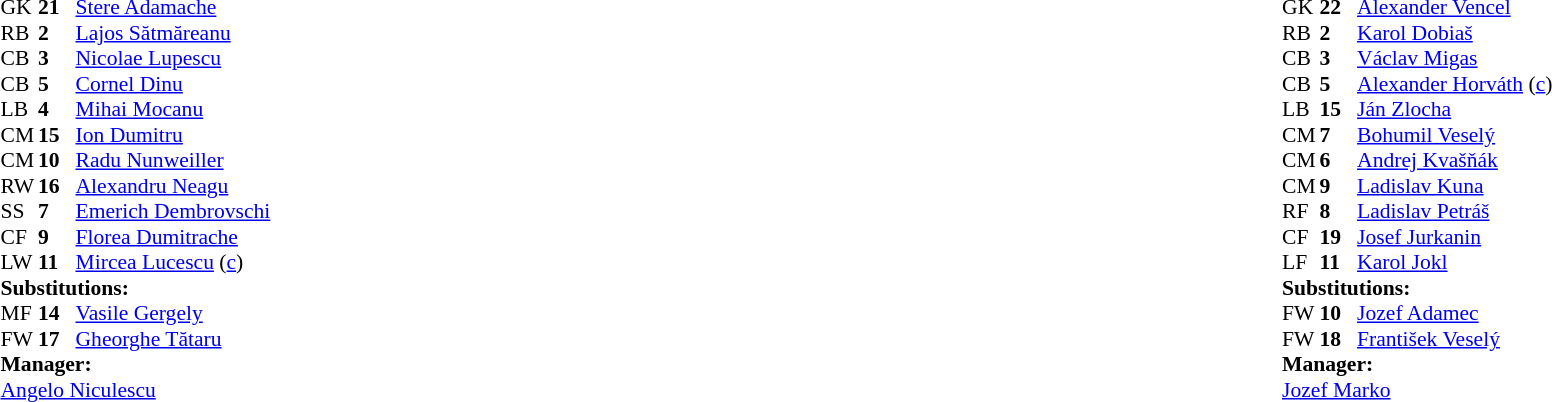<table width="100%">
<tr>
<td valign="top" width="50%"><br><table style="font-size: 90%" cellspacing="0" cellpadding="0">
<tr>
<td colspan="4"></td>
</tr>
<tr>
<th width="25"></th>
<th width="25"></th>
</tr>
<tr>
<td>GK</td>
<td><strong>21</strong></td>
<td><a href='#'>Stere Adamache</a></td>
</tr>
<tr>
<td>RB</td>
<td><strong>2</strong></td>
<td><a href='#'>Lajos Sătmăreanu</a></td>
</tr>
<tr>
<td>CB</td>
<td><strong>3</strong></td>
<td><a href='#'>Nicolae Lupescu</a></td>
</tr>
<tr>
<td>CB</td>
<td><strong>5</strong></td>
<td><a href='#'>Cornel Dinu</a></td>
</tr>
<tr>
<td>LB</td>
<td><strong>4</strong></td>
<td><a href='#'>Mihai Mocanu</a></td>
</tr>
<tr>
<td>CM</td>
<td><strong>15</strong></td>
<td><a href='#'>Ion Dumitru</a></td>
<td></td>
<td></td>
</tr>
<tr>
<td>CM</td>
<td><strong>10</strong></td>
<td><a href='#'>Radu Nunweiller</a></td>
<td></td>
</tr>
<tr>
<td>RW</td>
<td><strong>16</strong></td>
<td><a href='#'>Alexandru Neagu</a></td>
</tr>
<tr>
<td>SS</td>
<td><strong>7</strong></td>
<td><a href='#'>Emerich Dembrovschi</a></td>
</tr>
<tr>
<td>CF</td>
<td><strong>9</strong></td>
<td><a href='#'>Florea Dumitrache</a></td>
</tr>
<tr>
<td>LW</td>
<td><strong>11</strong></td>
<td><a href='#'>Mircea Lucescu</a> (<a href='#'>c</a>)</td>
<td></td>
<td></td>
</tr>
<tr>
<td colspan=3><strong>Substitutions:</strong></td>
</tr>
<tr>
<td>MF</td>
<td><strong>14</strong></td>
<td><a href='#'>Vasile Gergely</a></td>
<td></td>
<td></td>
</tr>
<tr>
<td>FW</td>
<td><strong>17</strong></td>
<td><a href='#'>Gheorghe Tătaru</a></td>
<td></td>
<td></td>
</tr>
<tr>
<td colspan=3><strong>Manager:</strong></td>
</tr>
<tr>
<td colspan="4"><a href='#'>Angelo Niculescu</a></td>
</tr>
</table>
</td>
<td valign="top" width="50%"><br><table style="font-size: 90%" cellspacing="0" cellpadding="0" align=center>
<tr>
<td colspan="4"></td>
</tr>
<tr>
<th width="25"></th>
<th width="25"></th>
</tr>
<tr>
<td>GK</td>
<td><strong>22</strong></td>
<td><a href='#'>Alexander Vencel</a></td>
</tr>
<tr>
<td>RB</td>
<td><strong>2</strong></td>
<td><a href='#'>Karol Dobiaš</a></td>
</tr>
<tr>
<td>CB</td>
<td><strong>3</strong></td>
<td><a href='#'>Václav Migas</a></td>
</tr>
<tr>
<td>CB</td>
<td><strong>5</strong></td>
<td><a href='#'>Alexander Horváth</a> (<a href='#'>c</a>)</td>
</tr>
<tr>
<td>LB</td>
<td><strong>15</strong></td>
<td><a href='#'>Ján Zlocha</a></td>
</tr>
<tr>
<td>CM</td>
<td><strong>7</strong></td>
<td><a href='#'>Bohumil Veselý</a></td>
</tr>
<tr>
<td>CM</td>
<td><strong>6</strong></td>
<td><a href='#'>Andrej Kvašňák</a></td>
<td></td>
</tr>
<tr>
<td>CM</td>
<td><strong>9</strong></td>
<td><a href='#'>Ladislav Kuna</a></td>
</tr>
<tr>
<td>RF</td>
<td><strong>8</strong></td>
<td><a href='#'>Ladislav Petráš</a></td>
</tr>
<tr>
<td>CF</td>
<td><strong>19</strong></td>
<td><a href='#'>Josef Jurkanin</a></td>
<td></td>
<td></td>
</tr>
<tr>
<td>LF</td>
<td><strong>11</strong></td>
<td><a href='#'>Karol Jokl</a></td>
<td></td>
<td></td>
</tr>
<tr>
<td colspan=3><strong>Substitutions:</strong></td>
</tr>
<tr>
<td>FW</td>
<td><strong>10</strong></td>
<td><a href='#'>Jozef Adamec</a></td>
<td></td>
<td></td>
</tr>
<tr>
<td>FW</td>
<td><strong>18</strong></td>
<td><a href='#'>František Veselý</a></td>
<td></td>
<td></td>
</tr>
<tr>
<td colspan=3><strong>Manager:</strong></td>
</tr>
<tr>
<td colspan="4"><a href='#'>Jozef Marko</a></td>
</tr>
</table>
</td>
</tr>
</table>
